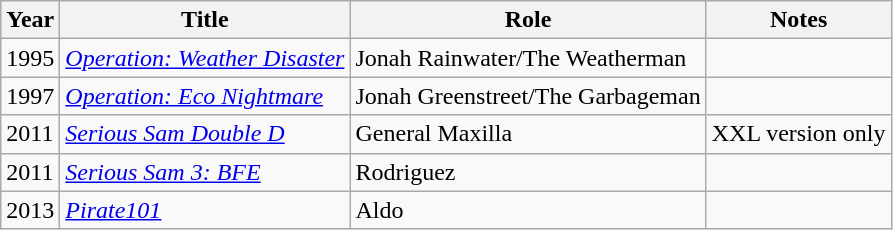<table class="wikitable sortable">
<tr>
<th>Year</th>
<th>Title</th>
<th>Role</th>
<th>Notes</th>
</tr>
<tr>
<td>1995</td>
<td><em><a href='#'>Operation: Weather Disaster</a></em></td>
<td>Jonah Rainwater/The Weatherman</td>
<td></td>
</tr>
<tr>
<td>1997</td>
<td><em><a href='#'>Operation: Eco Nightmare</a></em></td>
<td>Jonah Greenstreet/The Garbageman</td>
<td></td>
</tr>
<tr>
<td>2011</td>
<td><em><a href='#'>Serious Sam Double D</a></em></td>
<td>General Maxilla</td>
<td>XXL version only</td>
</tr>
<tr>
<td>2011</td>
<td><em><a href='#'>Serious Sam 3: BFE</a></em></td>
<td>Rodriguez</td>
<td></td>
</tr>
<tr>
<td>2013</td>
<td><em><a href='#'>Pirate101</a></em></td>
<td>Aldo</td>
<td></td>
</tr>
</table>
